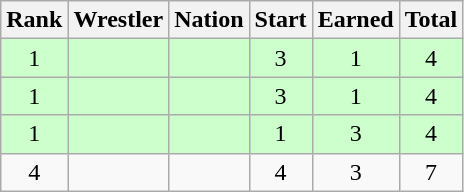<table class="wikitable sortable" style="text-align:center;">
<tr>
<th>Rank</th>
<th>Wrestler</th>
<th>Nation</th>
<th>Start</th>
<th>Earned</th>
<th>Total</th>
</tr>
<tr style="background:#cfc;">
<td>1</td>
<td align=left></td>
<td align=left></td>
<td>3</td>
<td>1</td>
<td>4</td>
</tr>
<tr style="background:#cfc;">
<td>1</td>
<td align=left></td>
<td align=left></td>
<td>3</td>
<td>1</td>
<td>4</td>
</tr>
<tr style="background:#cfc;">
<td>1</td>
<td align=left></td>
<td align=left></td>
<td>1</td>
<td>3</td>
<td>4</td>
</tr>
<tr>
<td>4</td>
<td align=left></td>
<td align=left></td>
<td>4</td>
<td>3</td>
<td>7</td>
</tr>
</table>
